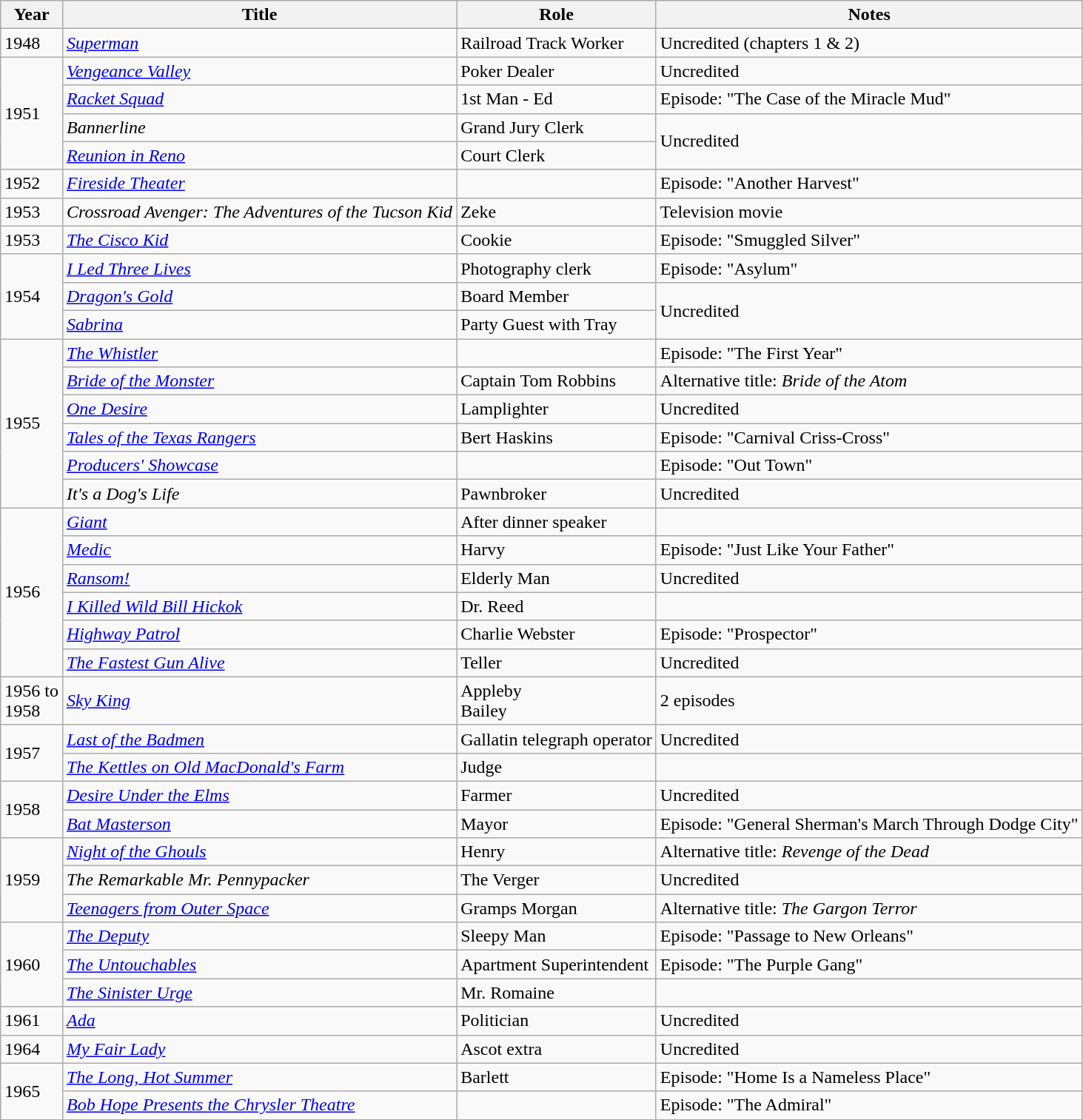<table class="wikitable sortable">
<tr>
<th>Year</th>
<th>Title</th>
<th>Role</th>
<th class="unsortable">Notes</th>
</tr>
<tr>
<td>1948</td>
<td><em><a href='#'>Superman</a></em></td>
<td>Railroad Track Worker</td>
<td>Uncredited (chapters 1 & 2)</td>
</tr>
<tr>
<td rowspan="4">1951</td>
<td><em><a href='#'>Vengeance Valley</a></em></td>
<td>Poker Dealer</td>
<td>Uncredited</td>
</tr>
<tr>
<td><em><a href='#'>Racket Squad</a></em></td>
<td>1st Man - Ed</td>
<td>Episode: "The Case of the Miracle Mud"</td>
</tr>
<tr>
<td><em>Bannerline</em></td>
<td>Grand Jury Clerk</td>
<td rowspan="2">Uncredited</td>
</tr>
<tr>
<td><em><a href='#'>Reunion in Reno</a></em></td>
<td>Court Clerk</td>
</tr>
<tr>
<td>1952</td>
<td><em><a href='#'>Fireside Theater</a></em></td>
<td></td>
<td>Episode: "Another Harvest"</td>
</tr>
<tr>
<td>1953</td>
<td><em>Crossroad Avenger: The Adventures of the Tucson Kid</em></td>
<td>Zeke</td>
<td>Television movie</td>
</tr>
<tr>
<td>1953</td>
<td><em><a href='#'>The Cisco Kid</a></em></td>
<td>Cookie</td>
<td>Episode: "Smuggled Silver"</td>
</tr>
<tr>
<td rowspan="3">1954</td>
<td><em><a href='#'>I Led Three Lives</a></em></td>
<td>Photography clerk</td>
<td>Episode: "Asylum"</td>
</tr>
<tr>
<td><em><a href='#'>Dragon's Gold</a></em></td>
<td>Board Member</td>
<td rowspan="2">Uncredited</td>
</tr>
<tr>
<td><em><a href='#'>Sabrina</a></em></td>
<td>Party Guest with Tray</td>
</tr>
<tr>
<td rowspan="6">1955</td>
<td><em><a href='#'>The Whistler</a></em></td>
<td></td>
<td>Episode: "The First Year"</td>
</tr>
<tr>
<td><em><a href='#'>Bride of the Monster</a></em></td>
<td>Captain Tom Robbins</td>
<td>Alternative title: <em>Bride of the Atom</em></td>
</tr>
<tr>
<td><em><a href='#'>One Desire</a></em></td>
<td>Lamplighter</td>
<td>Uncredited</td>
</tr>
<tr>
<td><em><a href='#'>Tales of the Texas Rangers</a></em></td>
<td>Bert Haskins</td>
<td>Episode: "Carnival Criss-Cross"</td>
</tr>
<tr>
<td><em><a href='#'>Producers' Showcase</a></em></td>
<td></td>
<td>Episode: "Out Town"</td>
</tr>
<tr>
<td><em>It's a Dog's Life</em></td>
<td>Pawnbroker</td>
<td>Uncredited</td>
</tr>
<tr>
<td rowspan="6">1956</td>
<td><em><a href='#'>Giant</a></em></td>
<td>After dinner speaker</td>
</tr>
<tr>
<td><em><a href='#'>Medic</a></em></td>
<td>Harvy</td>
<td>Episode: "Just Like Your Father"</td>
</tr>
<tr>
<td><em><a href='#'>Ransom!</a></em></td>
<td>Elderly Man</td>
<td>Uncredited</td>
</tr>
<tr>
<td><em><a href='#'>I Killed Wild Bill Hickok</a></em></td>
<td>Dr. Reed</td>
<td></td>
</tr>
<tr>
<td><em><a href='#'>Highway Patrol</a></em></td>
<td>Charlie Webster</td>
<td>Episode: "Prospector"</td>
</tr>
<tr>
<td><em><a href='#'>The Fastest Gun Alive</a></em></td>
<td>Teller</td>
<td>Uncredited</td>
</tr>
<tr>
<td>1956 to <br>1958</td>
<td><em><a href='#'>Sky King</a></em></td>
<td>Appleby<br>Bailey</td>
<td>2 episodes</td>
</tr>
<tr>
<td rowspan="2">1957</td>
<td><em><a href='#'>Last of the Badmen</a></em></td>
<td>Gallatin telegraph operator</td>
<td>Uncredited</td>
</tr>
<tr>
<td><em><a href='#'>The Kettles on Old MacDonald's Farm</a></em></td>
<td>Judge</td>
<td></td>
</tr>
<tr>
<td rowspan="2">1958</td>
<td><em><a href='#'>Desire Under the Elms</a></em></td>
<td>Farmer</td>
<td>Uncredited</td>
</tr>
<tr>
<td><em><a href='#'>Bat Masterson</a></em></td>
<td>Mayor</td>
<td>Episode: "General Sherman's March Through Dodge City"</td>
</tr>
<tr>
<td rowspan="3">1959</td>
<td><em><a href='#'>Night of the Ghouls</a></em></td>
<td>Henry</td>
<td>Alternative title: <em>Revenge of the Dead</em></td>
</tr>
<tr>
<td><em>The Remarkable Mr. Pennypacker</em></td>
<td>The Verger</td>
<td>Uncredited</td>
</tr>
<tr>
<td><em><a href='#'>Teenagers from Outer Space</a></em></td>
<td>Gramps Morgan</td>
<td>Alternative title: <em>The Gargon Terror</em></td>
</tr>
<tr>
<td rowspan="3">1960</td>
<td><em><a href='#'>The Deputy</a></em></td>
<td>Sleepy Man</td>
<td>Episode: "Passage to New Orleans"</td>
</tr>
<tr>
<td><em><a href='#'>The Untouchables</a></em></td>
<td>Apartment Superintendent</td>
<td>Episode: "The Purple Gang"</td>
</tr>
<tr>
<td><em><a href='#'>The Sinister Urge</a></em></td>
<td>Mr. Romaine</td>
<td></td>
</tr>
<tr>
<td>1961</td>
<td><em><a href='#'>Ada</a></em></td>
<td>Politician</td>
<td>Uncredited</td>
</tr>
<tr>
<td>1964</td>
<td><em><a href='#'>My Fair Lady</a></em></td>
<td>Ascot extra</td>
<td>Uncredited</td>
</tr>
<tr>
<td rowspan="2">1965</td>
<td><em><a href='#'>The Long, Hot Summer</a></em></td>
<td>Barlett</td>
<td>Episode: "Home Is a Nameless Place"</td>
</tr>
<tr>
<td><em><a href='#'>Bob Hope Presents the Chrysler Theatre</a></em></td>
<td></td>
<td>Episode: "The Admiral"</td>
</tr>
</table>
